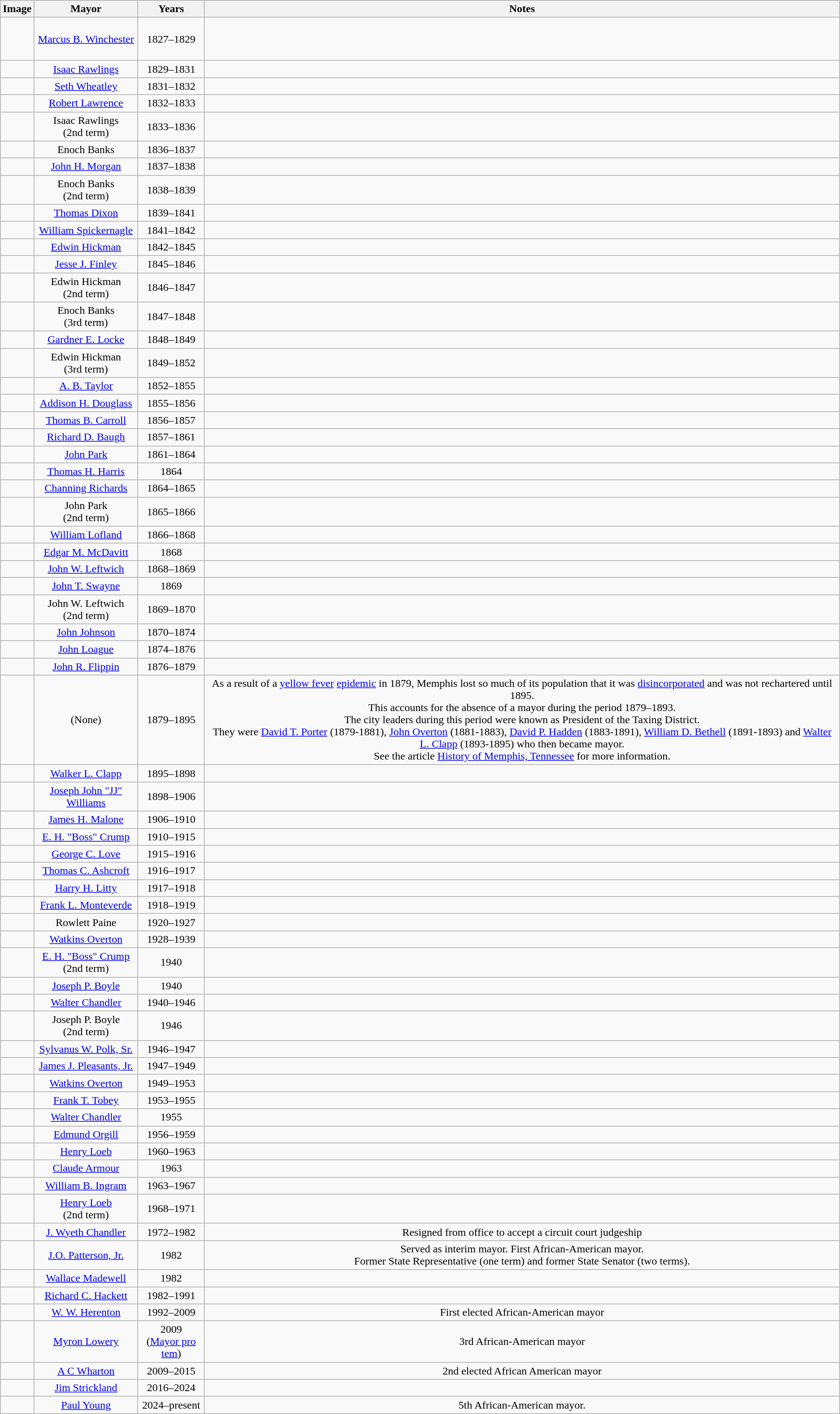<table class="wikitable" style="text-align:center">
<tr>
<th>Image</th>
<th>Mayor</th>
<th>Years</th>
<th>Notes</th>
</tr>
<tr style="height:4em">
<td></td>
<td><a href='#'>Marcus B. Winchester</a></td>
<td>1827–1829</td>
<td></td>
</tr>
<tr>
<td></td>
<td><a href='#'>Isaac Rawlings</a></td>
<td>1829–1831</td>
<td></td>
</tr>
<tr>
<td></td>
<td><a href='#'>Seth Wheatley</a></td>
<td>1831–1832</td>
<td></td>
</tr>
<tr>
<td></td>
<td><a href='#'>Robert Lawrence</a></td>
<td>1832–1833</td>
<td></td>
</tr>
<tr>
<td></td>
<td>Isaac Rawlings <br> (2nd term)</td>
<td>1833–1836</td>
<td></td>
</tr>
<tr>
<td></td>
<td>Enoch Banks</td>
<td>1836–1837</td>
<td></td>
</tr>
<tr>
<td></td>
<td><a href='#'>John H. Morgan</a></td>
<td>1837–1838</td>
<td></td>
</tr>
<tr>
<td></td>
<td>Enoch Banks<br> (2nd term)</td>
<td>1838–1839</td>
<td></td>
</tr>
<tr>
<td></td>
<td><a href='#'>Thomas Dixon</a></td>
<td>1839–1841</td>
<td></td>
</tr>
<tr>
<td></td>
<td><a href='#'>William Spickernagle</a></td>
<td>1841–1842</td>
<td></td>
</tr>
<tr>
<td></td>
<td><a href='#'>Edwin Hickman</a></td>
<td>1842–1845</td>
<td></td>
</tr>
<tr>
<td></td>
<td><a href='#'>Jesse J. Finley</a></td>
<td>1845–1846</td>
<td></td>
</tr>
<tr>
<td></td>
<td>Edwin Hickman<br> (2nd term)</td>
<td>1846–1847</td>
<td></td>
</tr>
<tr>
<td></td>
<td>Enoch Banks <br> (3rd term)</td>
<td>1847–1848</td>
<td></td>
</tr>
<tr>
<td></td>
<td><a href='#'>Gardner E. Locke</a></td>
<td>1848–1849</td>
<td></td>
</tr>
<tr>
<td></td>
<td>Edwin Hickman <br> (3rd term)</td>
<td>1849–1852</td>
<td></td>
</tr>
<tr>
<td></td>
<td><a href='#'>A. B. Taylor</a></td>
<td>1852–1855</td>
<td></td>
</tr>
<tr>
<td></td>
<td><a href='#'>Addison H. Douglass</a></td>
<td>1855–1856</td>
<td></td>
</tr>
<tr>
<td></td>
<td><a href='#'>Thomas B. Carroll</a></td>
<td>1856–1857</td>
<td></td>
</tr>
<tr>
<td></td>
<td><a href='#'>Richard D. Baugh</a></td>
<td>1857–1861</td>
<td></td>
</tr>
<tr>
<td></td>
<td><a href='#'>John Park</a></td>
<td>1861–1864</td>
<td></td>
</tr>
<tr>
<td></td>
<td><a href='#'>Thomas H. Harris</a></td>
<td>1864</td>
<td></td>
</tr>
<tr>
<td></td>
<td><a href='#'>Channing Richards</a></td>
<td>1864–1865</td>
<td></td>
</tr>
<tr>
<td></td>
<td>John Park <br> (2nd term)</td>
<td>1865–1866</td>
<td></td>
</tr>
<tr>
<td></td>
<td><a href='#'>William Lofland</a></td>
<td>1866–1868</td>
<td></td>
</tr>
<tr>
<td></td>
<td><a href='#'>Edgar M. McDavitt</a></td>
<td>1868</td>
<td></td>
</tr>
<tr>
<td></td>
<td><a href='#'>John W. Leftwich</a></td>
<td>1868–1869</td>
<td></td>
</tr>
<tr>
<td></td>
<td><a href='#'>John T. Swayne</a></td>
<td>1869</td>
<td></td>
</tr>
<tr>
<td></td>
<td>John W. Leftwich <br> (2nd term)</td>
<td>1869–1870</td>
<td></td>
</tr>
<tr>
<td></td>
<td><a href='#'>John Johnson</a></td>
<td>1870–1874</td>
<td></td>
</tr>
<tr>
<td></td>
<td><a href='#'>John Loague</a></td>
<td>1874–1876</td>
<td></td>
</tr>
<tr>
<td></td>
<td><a href='#'>John R. Flippin</a></td>
<td>1876–1879</td>
<td></td>
</tr>
<tr>
<td></td>
<td>(None)</td>
<td>1879–1895</td>
<td>As a result of a <a href='#'>yellow fever</a> <a href='#'>epidemic</a> in 1879, Memphis lost so much of its population that it was <a href='#'>disincorporated</a> and was not rechartered until 1895.<br> This accounts for the absence of a mayor during the period 1879–1893.<br> The city leaders during this period were known as President of the Taxing District.<br> They were <a href='#'>David T. Porter</a> (1879-1881), <a href='#'>John Overton</a> (1881-1883), <a href='#'>David P. Hadden</a> (1883-1891), <a href='#'>William D. Bethell</a> (1891-1893) and <a href='#'>Walter L. Clapp</a> (1893-1895) who then became mayor.<br> See the article <a href='#'>History of Memphis, Tennessee</a> for more information.</td>
</tr>
<tr>
<td></td>
<td><a href='#'>Walker L. Clapp</a></td>
<td>1895–1898</td>
<td></td>
</tr>
<tr>
<td></td>
<td><a href='#'>Joseph John "JJ" Williams</a></td>
<td>1898–1906</td>
<td></td>
</tr>
<tr>
<td></td>
<td><a href='#'>James H. Malone</a></td>
<td>1906–1910</td>
<td></td>
</tr>
<tr>
<td></td>
<td><a href='#'>E. H. "Boss" Crump</a></td>
<td>1910–1915</td>
<td></td>
</tr>
<tr>
<td></td>
<td><a href='#'>George C. Love</a></td>
<td>1915–1916</td>
<td></td>
</tr>
<tr>
<td></td>
<td><a href='#'>Thomas C. Ashcroft</a></td>
<td>1916–1917</td>
<td></td>
</tr>
<tr>
<td></td>
<td><a href='#'>Harry H. Litty</a></td>
<td>1917–1918</td>
<td></td>
</tr>
<tr>
<td></td>
<td><a href='#'>Frank L. Monteverde</a></td>
<td>1918–1919</td>
<td></td>
</tr>
<tr>
<td></td>
<td>Rowlett Paine</td>
<td>1920–1927</td>
<td></td>
</tr>
<tr>
<td></td>
<td><a href='#'>Watkins Overton</a></td>
<td>1928–1939</td>
<td></td>
</tr>
<tr>
<td></td>
<td><a href='#'>E. H. "Boss" Crump</a><br>  (2nd term)</td>
<td>1940</td>
<td></td>
</tr>
<tr>
<td></td>
<td><a href='#'>Joseph P. Boyle</a></td>
<td>1940</td>
<td></td>
</tr>
<tr>
<td></td>
<td><a href='#'>Walter Chandler</a></td>
<td>1940–1946</td>
<td></td>
</tr>
<tr>
<td></td>
<td>Joseph P. Boyle<br> (2nd term)</td>
<td>1946</td>
<td></td>
</tr>
<tr>
<td></td>
<td><a href='#'>Sylvanus W. Polk, Sr.</a></td>
<td>1946–1947</td>
<td></td>
</tr>
<tr>
<td></td>
<td><a href='#'>James J. Pleasants, Jr.</a></td>
<td>1947–1949</td>
<td></td>
</tr>
<tr>
<td></td>
<td><a href='#'>Watkins Overton</a></td>
<td>1949–1953</td>
<td></td>
</tr>
<tr>
<td></td>
<td><a href='#'>Frank T. Tobey</a></td>
<td>1953–1955</td>
<td></td>
</tr>
<tr>
<td></td>
<td><a href='#'>Walter Chandler</a></td>
<td>1955</td>
<td></td>
</tr>
<tr>
<td></td>
<td><a href='#'>Edmund Orgill</a></td>
<td>1956–1959</td>
<td></td>
</tr>
<tr>
<td></td>
<td><a href='#'>Henry Loeb</a></td>
<td>1960–1963</td>
<td></td>
</tr>
<tr>
<td></td>
<td><a href='#'>Claude Armour</a></td>
<td>1963</td>
<td></td>
</tr>
<tr>
<td></td>
<td><a href='#'>William B. Ingram</a></td>
<td>1963–1967</td>
<td></td>
</tr>
<tr>
<td></td>
<td><a href='#'>Henry Loeb</a><br> (2nd term)</td>
<td>1968–1971</td>
<td></td>
</tr>
<tr>
<td></td>
<td><a href='#'>J. Wyeth Chandler</a></td>
<td>1972–1982</td>
<td>Resigned from office to accept a circuit court judgeship</td>
</tr>
<tr>
<td></td>
<td><a href='#'>J.O. Patterson, Jr.</a></td>
<td>1982</td>
<td>Served as interim mayor. First African-American mayor.<br> Former State Representative (one term) and former  State Senator (two terms).</td>
</tr>
<tr>
<td></td>
<td><a href='#'>Wallace Madewell</a></td>
<td>1982</td>
<td></td>
</tr>
<tr>
<td></td>
<td><a href='#'>Richard C. Hackett</a></td>
<td>1982–1991</td>
<td></td>
</tr>
<tr>
<td></td>
<td><a href='#'>W. W. Herenton</a></td>
<td>1992–2009</td>
<td>First elected African-American mayor</td>
</tr>
<tr>
<td></td>
<td><a href='#'>Myron Lowery</a></td>
<td>2009<br> (<a href='#'>Mayor pro tem</a>)</td>
<td>3rd African-American mayor</td>
</tr>
<tr>
<td></td>
<td><a href='#'>A C Wharton</a></td>
<td>2009–2015</td>
<td>2nd elected African American mayor</td>
</tr>
<tr>
<td></td>
<td><a href='#'>Jim Strickland</a></td>
<td>2016–2024</td>
<td></td>
</tr>
<tr>
<td></td>
<td><a href='#'>Paul Young</a></td>
<td>2024–present</td>
<td>5th African-American mayor.</td>
</tr>
</table>
